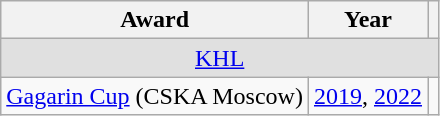<table class="wikitable">
<tr>
<th>Award</th>
<th>Year</th>
<th></th>
</tr>
<tr ALIGN="center" bgcolor="#e0e0e0">
<td colspan="3"><a href='#'>KHL</a></td>
</tr>
<tr>
<td><a href='#'>Gagarin Cup</a> (CSKA Moscow)</td>
<td><a href='#'>2019</a>, <a href='#'>2022</a></td>
<td></td>
</tr>
</table>
